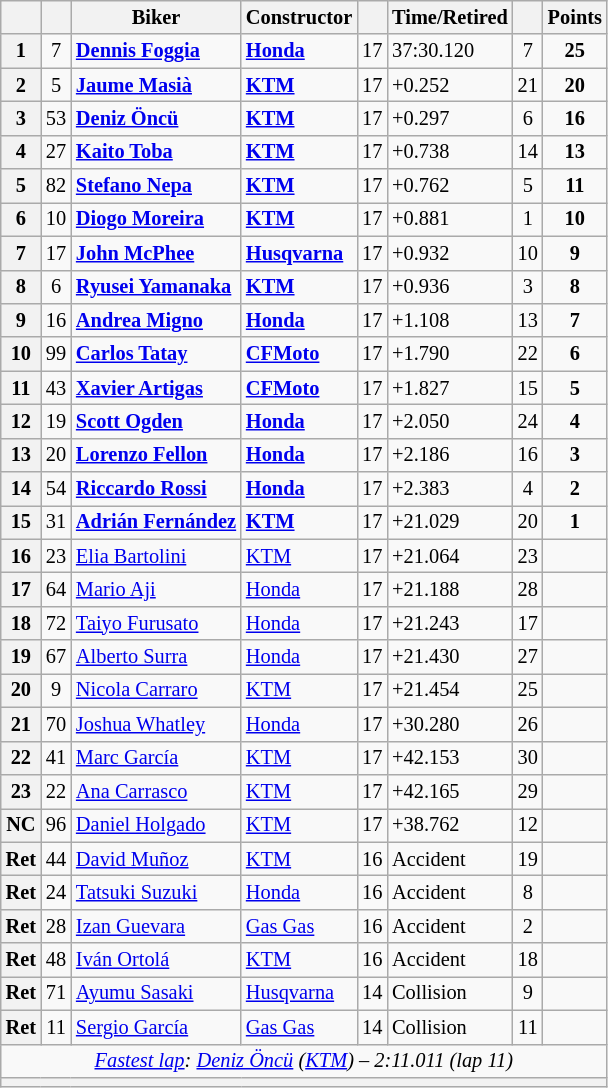<table class="wikitable sortable" style="font-size: 85%;">
<tr>
<th scope="col"></th>
<th scope="col"></th>
<th scope="col">Biker</th>
<th scope="col">Constructor</th>
<th scope="col" class="unsortable"></th>
<th scope="col" class="unsortable">Time/Retired</th>
<th scope="col"></th>
<th scope="col">Points</th>
</tr>
<tr>
<th scope="row">1</th>
<td align="center">7</td>
<td> <strong><a href='#'>Dennis Foggia</a></strong></td>
<td><strong><a href='#'>Honda</a></strong></td>
<td>17</td>
<td>37:30.120</td>
<td align="center">7</td>
<td align="center"><strong>25</strong></td>
</tr>
<tr>
<th scope="row">2</th>
<td align="center">5</td>
<td> <strong><a href='#'>Jaume Masià</a></strong></td>
<td><strong><a href='#'>KTM</a></strong></td>
<td>17</td>
<td>+0.252</td>
<td align="center">21</td>
<td align="center"><strong>20</strong></td>
</tr>
<tr>
<th scope="row">3</th>
<td align="center">53</td>
<td> <strong><a href='#'>Deniz Öncü</a></strong></td>
<td><strong><a href='#'>KTM</a></strong></td>
<td>17</td>
<td>+0.297</td>
<td align="center">6</td>
<td align="center"><strong>16</strong></td>
</tr>
<tr>
<th scope="row">4</th>
<td align="center">27</td>
<td> <strong><a href='#'>Kaito Toba</a></strong></td>
<td><strong><a href='#'>KTM</a></strong></td>
<td>17</td>
<td>+0.738</td>
<td align="center">14</td>
<td align="center"><strong>13</strong></td>
</tr>
<tr>
<th scope="row">5</th>
<td align="center">82</td>
<td> <strong><a href='#'>Stefano Nepa</a></strong></td>
<td><strong><a href='#'>KTM</a></strong></td>
<td>17</td>
<td>+0.762</td>
<td align="center">5</td>
<td align="center"><strong>11</strong></td>
</tr>
<tr>
<th scope="row">6</th>
<td align="center">10</td>
<td> <strong><a href='#'>Diogo Moreira</a></strong></td>
<td><strong><a href='#'>KTM</a></strong></td>
<td>17</td>
<td>+0.881</td>
<td align="center">1</td>
<td align="center"><strong>10</strong></td>
</tr>
<tr>
<th scope="row">7</th>
<td align="center">17</td>
<td> <strong><a href='#'>John McPhee</a></strong></td>
<td><strong><a href='#'>Husqvarna</a></strong></td>
<td>17</td>
<td>+0.932</td>
<td align="center">10</td>
<td align="center"><strong>9</strong></td>
</tr>
<tr>
<th scope="row">8</th>
<td align="center">6</td>
<td> <strong><a href='#'>Ryusei Yamanaka</a></strong></td>
<td><strong><a href='#'>KTM</a></strong></td>
<td>17</td>
<td>+0.936</td>
<td align="center">3</td>
<td align="center"><strong>8</strong></td>
</tr>
<tr>
<th scope="row">9</th>
<td align="center">16</td>
<td> <strong><a href='#'>Andrea Migno</a></strong></td>
<td><strong><a href='#'>Honda</a></strong></td>
<td>17</td>
<td>+1.108</td>
<td align="center">13</td>
<td align="center"><strong>7</strong></td>
</tr>
<tr>
<th scope="row">10</th>
<td align="center">99</td>
<td> <strong><a href='#'>Carlos Tatay</a></strong></td>
<td><strong><a href='#'>CFMoto</a></strong></td>
<td>17</td>
<td>+1.790</td>
<td align="center">22</td>
<td align="center"><strong>6</strong></td>
</tr>
<tr>
<th scope="row">11</th>
<td align="center">43</td>
<td> <strong><a href='#'>Xavier Artigas</a></strong></td>
<td><strong><a href='#'>CFMoto</a></strong></td>
<td>17</td>
<td>+1.827</td>
<td align="center">15</td>
<td align="center"><strong>5</strong></td>
</tr>
<tr>
<th scope="row">12</th>
<td align="center">19</td>
<td> <strong><a href='#'>Scott Ogden</a></strong></td>
<td><strong><a href='#'>Honda</a></strong></td>
<td>17</td>
<td>+2.050</td>
<td align="center">24</td>
<td align="center"><strong>4</strong></td>
</tr>
<tr>
<th scope="row">13</th>
<td align="center">20</td>
<td> <strong><a href='#'>Lorenzo Fellon</a></strong></td>
<td><strong><a href='#'>Honda</a></strong></td>
<td>17</td>
<td>+2.186</td>
<td align="center">16</td>
<td align="center"><strong>3</strong></td>
</tr>
<tr>
<th scope="row">14</th>
<td align="center">54</td>
<td> <strong><a href='#'>Riccardo Rossi</a></strong></td>
<td><strong><a href='#'>Honda</a></strong></td>
<td>17</td>
<td>+2.383</td>
<td align="center">4</td>
<td align="center"><strong>2</strong></td>
</tr>
<tr>
<th scope="row">15</th>
<td align="center">31</td>
<td> <strong><a href='#'>Adrián Fernández</a></strong></td>
<td><strong><a href='#'>KTM</a></strong></td>
<td>17</td>
<td>+21.029</td>
<td align="center">20</td>
<td align="center"><strong>1</strong></td>
</tr>
<tr>
<th scope="row">16</th>
<td align="center">23</td>
<td> <a href='#'>Elia Bartolini</a></td>
<td><a href='#'>KTM</a></td>
<td>17</td>
<td>+21.064</td>
<td align="center">23</td>
<td></td>
</tr>
<tr>
<th scope="row">17</th>
<td align="center">64</td>
<td> <a href='#'>Mario Aji</a></td>
<td><a href='#'>Honda</a></td>
<td>17</td>
<td>+21.188</td>
<td align="center">28</td>
<td></td>
</tr>
<tr>
<th scope="row">18</th>
<td align="center">72</td>
<td> <a href='#'>Taiyo Furusato</a></td>
<td><a href='#'>Honda</a></td>
<td>17</td>
<td>+21.243</td>
<td align="center">17</td>
<td align="center"></td>
</tr>
<tr>
<th scope="row">19</th>
<td align="center">67</td>
<td> <a href='#'>Alberto Surra</a></td>
<td><a href='#'>Honda</a></td>
<td>17</td>
<td>+21.430</td>
<td align="center">27</td>
<td align="center"></td>
</tr>
<tr>
<th scope="row">20</th>
<td align="center">9</td>
<td> <a href='#'>Nicola Carraro</a></td>
<td><a href='#'>KTM</a></td>
<td>17</td>
<td>+21.454</td>
<td align="center">25</td>
<td align="center"></td>
</tr>
<tr>
<th scope="row">21</th>
<td align="center">70</td>
<td> <a href='#'>Joshua Whatley</a></td>
<td><a href='#'>Honda</a></td>
<td>17</td>
<td>+30.280</td>
<td align="center">26</td>
<td></td>
</tr>
<tr>
<th scope="row">22</th>
<td align="center">41</td>
<td> <a href='#'>Marc García</a></td>
<td><a href='#'>KTM</a></td>
<td>17</td>
<td>+42.153</td>
<td align="center">30</td>
<td></td>
</tr>
<tr>
<th scope="row">23</th>
<td align="center">22</td>
<td> <a href='#'>Ana Carrasco</a></td>
<td><a href='#'>KTM</a></td>
<td>17</td>
<td>+42.165</td>
<td align="center">29</td>
<td></td>
</tr>
<tr>
<th scope="row">NC</th>
<td align="center">96</td>
<td> <a href='#'>Daniel Holgado</a></td>
<td><a href='#'>KTM</a></td>
<td>17</td>
<td>+38.762</td>
<td align="center">12</td>
<td></td>
</tr>
<tr>
<th scope="row">Ret</th>
<td align="center">44</td>
<td> <a href='#'>David Muñoz</a></td>
<td><a href='#'>KTM</a></td>
<td>16</td>
<td>Accident</td>
<td align="center">19</td>
<td></td>
</tr>
<tr>
<th scope="row">Ret</th>
<td align="center">24</td>
<td> <a href='#'>Tatsuki Suzuki</a></td>
<td><a href='#'>Honda</a></td>
<td>16</td>
<td>Accident</td>
<td align="center">8</td>
<td></td>
</tr>
<tr>
<th scope="row">Ret</th>
<td align="center">28</td>
<td> <a href='#'>Izan Guevara</a></td>
<td><a href='#'>Gas Gas</a></td>
<td>16</td>
<td>Accident</td>
<td align="center">2</td>
<td></td>
</tr>
<tr>
<th scope="row">Ret</th>
<td align="center">48</td>
<td> <a href='#'>Iván Ortolá</a></td>
<td><a href='#'>KTM</a></td>
<td>16</td>
<td>Accident</td>
<td align="center">18</td>
<td></td>
</tr>
<tr>
<th scope="row">Ret</th>
<td align="center">71</td>
<td> <a href='#'>Ayumu Sasaki</a></td>
<td><a href='#'>Husqvarna</a></td>
<td>14</td>
<td>Collision</td>
<td align="center">9</td>
<td></td>
</tr>
<tr>
<th scope="row">Ret</th>
<td align="center">11</td>
<td> <a href='#'>Sergio García</a></td>
<td><a href='#'>Gas Gas</a></td>
<td>14</td>
<td>Collision</td>
<td align="center">11</td>
<td></td>
</tr>
<tr class="sortbottom">
<td colspan="8" style="text-align:center"><em><a href='#'>Fastest lap</a>:  <a href='#'>Deniz Öncü</a> (<a href='#'>KTM</a>) – 2:11.011 (lap 11)</em></td>
</tr>
<tr>
<th colspan=8></th>
</tr>
</table>
